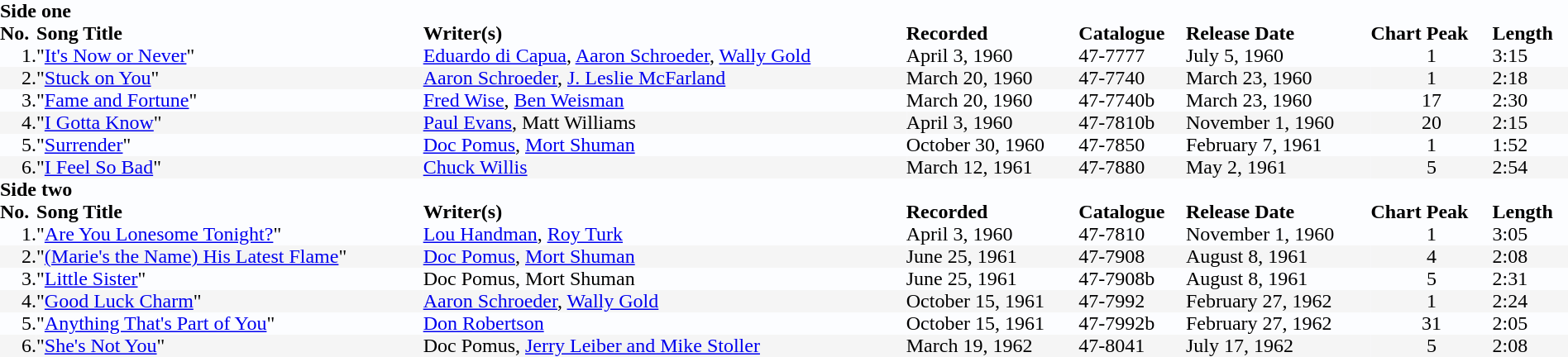<table border="0" cellpadding="0" cellspacing="0" style="width: 100%; margin: 1em 1em 1em 0; background: #FCFDFF; border-collapse: collapse;">
<tr>
<td colspan=9><strong>Side one</strong></td>
</tr>
<tr>
<td><strong>No.</strong></td>
<td></td>
<td><strong>Song Title</strong></td>
<td><strong>Writer(s)</strong></td>
<td><strong>Recorded </strong></td>
<td><strong>Catalogue</strong></td>
<td><strong>Release Date</strong></td>
<td><strong>Chart Peak</strong></td>
<td><strong>Length</strong></td>
</tr>
<tr>
<td align="right">1.</td>
<td></td>
<td>"<a href='#'>It's Now or Never</a>"</td>
<td><a href='#'>Eduardo di Capua</a>, <a href='#'>Aaron Schroeder</a>, <a href='#'>Wally Gold</a></td>
<td>April 3, 1960</td>
<td>47-7777</td>
<td>July 5, 1960</td>
<td align="center">1</td>
<td>3:15</td>
</tr>
<tr bgcolor=#F5F5F5>
<td align="right">2.</td>
<td></td>
<td>"<a href='#'>Stuck on You</a>"</td>
<td><a href='#'>Aaron Schroeder</a>, <a href='#'>J. Leslie McFarland</a></td>
<td>March 20, 1960</td>
<td>47-7740</td>
<td>March 23, 1960</td>
<td align="center">1</td>
<td>2:18</td>
</tr>
<tr>
<td align="right">3.</td>
<td></td>
<td>"<a href='#'>Fame and Fortune</a>"</td>
<td><a href='#'>Fred Wise</a>, <a href='#'>Ben Weisman</a></td>
<td>March 20, 1960</td>
<td>47-7740b</td>
<td>March 23, 1960</td>
<td align="center">17</td>
<td>2:30</td>
</tr>
<tr bgcolor=#F5F5F5>
<td align="right">4.</td>
<td></td>
<td>"<a href='#'>I Gotta Know</a>"</td>
<td><a href='#'>Paul Evans</a>, Matt Williams</td>
<td>April 3, 1960</td>
<td>47-7810b</td>
<td>November 1, 1960</td>
<td align="center">20</td>
<td>2:15</td>
</tr>
<tr>
<td align="right">5.</td>
<td></td>
<td>"<a href='#'>Surrender</a>"</td>
<td><a href='#'>Doc Pomus</a>, <a href='#'>Mort Shuman</a></td>
<td>October 30, 1960</td>
<td>47-7850</td>
<td>February 7, 1961</td>
<td align="center">1</td>
<td>1:52</td>
</tr>
<tr bgcolor=#F5F5F5>
<td align="right">6.</td>
<td></td>
<td>"<a href='#'>I Feel So Bad</a>"</td>
<td><a href='#'>Chuck Willis</a></td>
<td>March 12, 1961</td>
<td>47-7880</td>
<td>May 2, 1961</td>
<td align="center">5</td>
<td>2:54</td>
</tr>
<tr>
<td colspan=9><strong>Side two</strong></td>
</tr>
<tr>
<td><strong>No.</strong></td>
<td></td>
<td><strong>Song Title</strong></td>
<td><strong>Writer(s)</strong></td>
<td><strong>Recorded </strong></td>
<td><strong>Catalogue</strong></td>
<td><strong>Release Date</strong></td>
<td><strong>Chart Peak</strong></td>
<td><strong>Length</strong></td>
</tr>
<tr>
<td align="right">1.</td>
<td></td>
<td>"<a href='#'>Are You Lonesome Tonight?</a>"</td>
<td><a href='#'>Lou Handman</a>, <a href='#'>Roy Turk</a></td>
<td>April 3, 1960</td>
<td>47-7810</td>
<td>November 1, 1960</td>
<td align="center">1</td>
<td>3:05</td>
</tr>
<tr bgcolor=#F5F5F5>
<td align="right">2.</td>
<td></td>
<td>"<a href='#'>(Marie's the Name) His Latest Flame</a>"</td>
<td><a href='#'>Doc Pomus</a>, <a href='#'>Mort Shuman</a></td>
<td>June 25, 1961</td>
<td>47-7908</td>
<td>August 8, 1961</td>
<td align="center">4</td>
<td>2:08</td>
</tr>
<tr>
<td align="right">3.</td>
<td></td>
<td>"<a href='#'>Little Sister</a>"</td>
<td>Doc Pomus, Mort Shuman</td>
<td>June 25, 1961</td>
<td>47-7908b</td>
<td>August 8, 1961</td>
<td align="center">5</td>
<td>2:31</td>
</tr>
<tr bgcolor=#F5F5F5>
<td align="right">4.</td>
<td></td>
<td>"<a href='#'>Good Luck Charm</a>"</td>
<td><a href='#'>Aaron Schroeder</a>, <a href='#'>Wally Gold</a></td>
<td>October 15, 1961</td>
<td>47-7992</td>
<td>February 27, 1962</td>
<td align="center">1</td>
<td>2:24</td>
</tr>
<tr>
<td align="right">5.</td>
<td></td>
<td>"<a href='#'>Anything That's Part of You</a>"</td>
<td><a href='#'>Don Robertson</a></td>
<td>October 15, 1961</td>
<td>47-7992b</td>
<td>February 27, 1962</td>
<td align="center">31</td>
<td>2:05</td>
</tr>
<tr bgcolor=#F5F5F5>
<td align="right">6.</td>
<td></td>
<td>"<a href='#'>She's Not You</a>"</td>
<td>Doc Pomus, <a href='#'>Jerry Leiber and Mike Stoller</a></td>
<td>March 19, 1962</td>
<td>47-8041</td>
<td>July 17, 1962</td>
<td align="center">5</td>
<td>2:08</td>
</tr>
</table>
